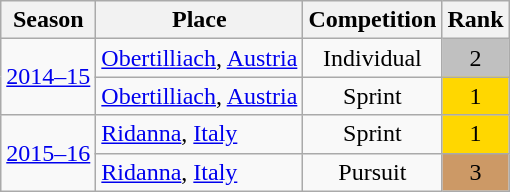<table class="wikitable sortable" style="text-align: center;">
<tr>
<th>Season</th>
<th>Place</th>
<th>Competition</th>
<th>Rank</th>
</tr>
<tr>
<td rowspan="2"><a href='#'>2014–15</a></td>
<td style="text-align: left;"> <a href='#'>Obertilliach</a>, <a href='#'>Austria</a></td>
<td>Individual</td>
<td bgcolor=silver>2</td>
</tr>
<tr>
<td style="text-align: left;"> <a href='#'>Obertilliach</a>, <a href='#'>Austria</a></td>
<td>Sprint</td>
<td bgcolor=gold>1</td>
</tr>
<tr>
<td rowspan="2"><a href='#'>2015–16</a></td>
<td style="text-align: left;"> <a href='#'>Ridanna</a>, <a href='#'>Italy</a></td>
<td>Sprint</td>
<td bgcolor=gold>1</td>
</tr>
<tr>
<td style="text-align: left;"> <a href='#'>Ridanna</a>, <a href='#'>Italy</a></td>
<td>Pursuit</td>
<td bgcolor="cc9966">3</td>
</tr>
</table>
